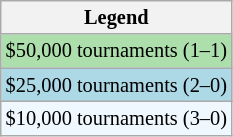<table class=wikitable style=font-size:85%>
<tr>
<th>Legend</th>
</tr>
<tr style="background:#addfad;">
<td>$50,000 tournaments (1–1)</td>
</tr>
<tr style="background:lightblue;">
<td>$25,000 tournaments (2–0)</td>
</tr>
<tr style="background:#f0f8ff;">
<td>$10,000 tournaments (3–0)</td>
</tr>
</table>
